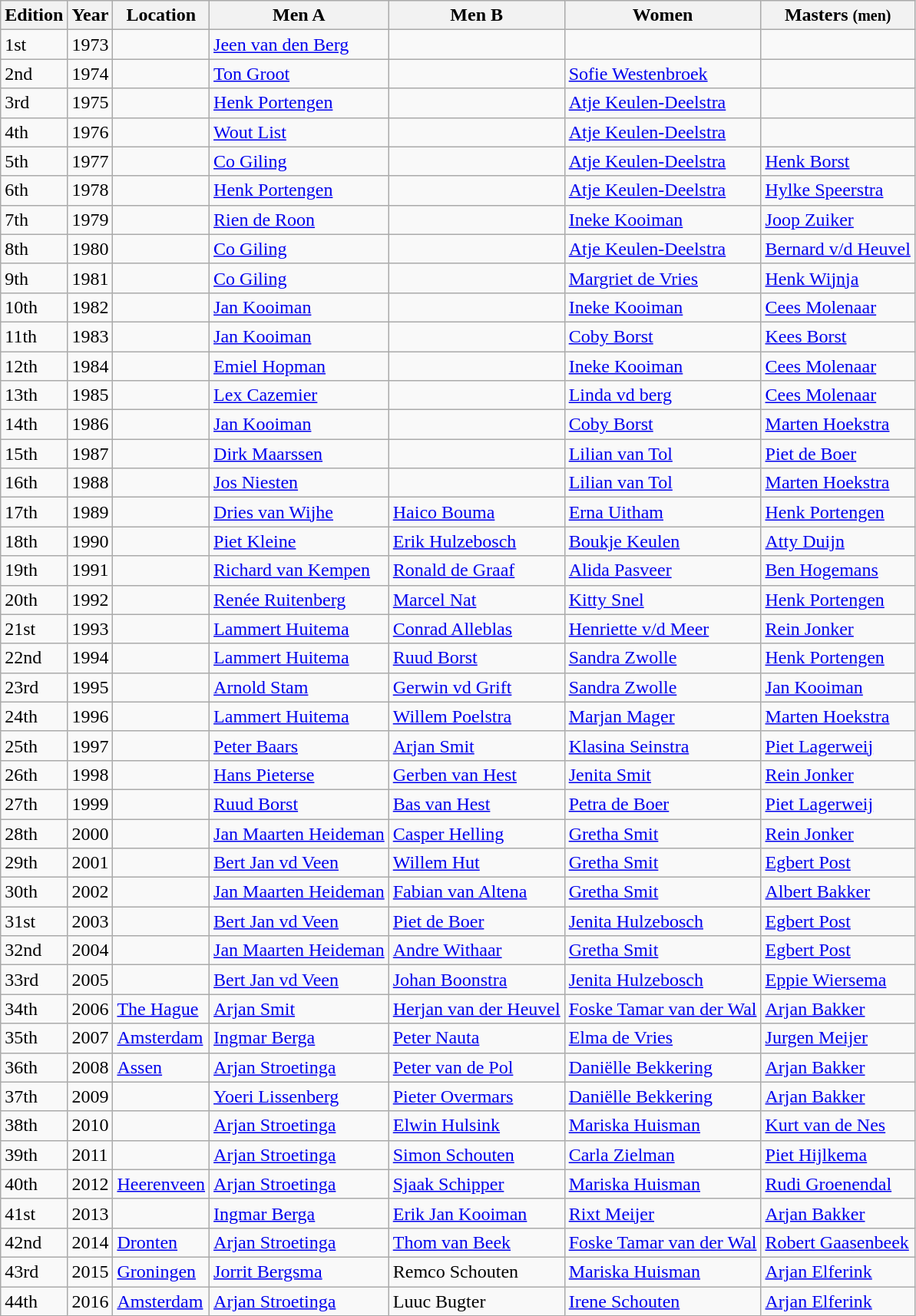<table class="wikitable">
<tr>
<th>Edition</th>
<th>Year</th>
<th>Location</th>
<th>Men A</th>
<th>Men B</th>
<th>Women</th>
<th>Masters <small>(men)</small></th>
</tr>
<tr>
<td>1st</td>
<td>1973</td>
<td></td>
<td><a href='#'>Jeen van den Berg</a></td>
<td></td>
<td></td>
<td></td>
</tr>
<tr>
<td>2nd</td>
<td>1974</td>
<td></td>
<td><a href='#'>Ton Groot</a></td>
<td></td>
<td><a href='#'>Sofie Westenbroek</a></td>
<td></td>
</tr>
<tr>
<td>3rd</td>
<td>1975</td>
<td></td>
<td><a href='#'>Henk Portengen</a></td>
<td></td>
<td><a href='#'>Atje Keulen-Deelstra</a></td>
<td></td>
</tr>
<tr>
<td>4th</td>
<td>1976</td>
<td></td>
<td><a href='#'>Wout List</a></td>
<td></td>
<td><a href='#'>Atje Keulen-Deelstra</a></td>
<td></td>
</tr>
<tr>
<td>5th</td>
<td>1977</td>
<td></td>
<td><a href='#'>Co Giling</a></td>
<td></td>
<td><a href='#'>Atje Keulen-Deelstra</a></td>
<td><a href='#'>Henk Borst</a></td>
</tr>
<tr>
<td>6th</td>
<td>1978</td>
<td></td>
<td><a href='#'>Henk Portengen</a></td>
<td></td>
<td><a href='#'>Atje Keulen-Deelstra</a></td>
<td><a href='#'>Hylke Speerstra</a></td>
</tr>
<tr>
<td>7th</td>
<td>1979</td>
<td></td>
<td><a href='#'>Rien de Roon</a></td>
<td></td>
<td><a href='#'>Ineke Kooiman</a></td>
<td><a href='#'>Joop Zuiker</a></td>
</tr>
<tr>
<td>8th</td>
<td>1980</td>
<td></td>
<td><a href='#'>Co Giling</a></td>
<td></td>
<td><a href='#'>Atje Keulen-Deelstra</a></td>
<td><a href='#'>Bernard v/d Heuvel</a></td>
</tr>
<tr>
<td>9th</td>
<td>1981</td>
<td></td>
<td><a href='#'>Co Giling</a></td>
<td></td>
<td><a href='#'>Margriet de Vries</a></td>
<td><a href='#'>Henk Wijnja</a></td>
</tr>
<tr>
<td>10th</td>
<td>1982</td>
<td></td>
<td><a href='#'>Jan Kooiman</a></td>
<td></td>
<td><a href='#'>Ineke Kooiman</a></td>
<td><a href='#'>Cees Molenaar</a></td>
</tr>
<tr>
<td>11th</td>
<td>1983</td>
<td></td>
<td><a href='#'>Jan Kooiman</a></td>
<td></td>
<td><a href='#'>Coby Borst</a></td>
<td><a href='#'>Kees Borst</a></td>
</tr>
<tr>
<td>12th</td>
<td>1984</td>
<td></td>
<td><a href='#'>Emiel Hopman</a></td>
<td></td>
<td><a href='#'>Ineke Kooiman</a></td>
<td><a href='#'>Cees Molenaar</a></td>
</tr>
<tr>
<td>13th</td>
<td>1985</td>
<td></td>
<td><a href='#'>Lex Cazemier</a></td>
<td></td>
<td><a href='#'>Linda vd berg</a></td>
<td><a href='#'>Cees Molenaar</a></td>
</tr>
<tr>
<td>14th</td>
<td>1986</td>
<td></td>
<td><a href='#'>Jan Kooiman</a></td>
<td></td>
<td><a href='#'>Coby Borst</a></td>
<td><a href='#'>Marten Hoekstra</a></td>
</tr>
<tr>
<td>15th</td>
<td>1987</td>
<td></td>
<td><a href='#'>Dirk Maarssen</a></td>
<td></td>
<td><a href='#'>Lilian van Tol</a></td>
<td><a href='#'>Piet de Boer</a></td>
</tr>
<tr>
<td>16th</td>
<td>1988</td>
<td></td>
<td><a href='#'>Jos Niesten</a></td>
<td></td>
<td><a href='#'>Lilian van Tol</a></td>
<td><a href='#'>Marten Hoekstra</a></td>
</tr>
<tr>
<td>17th</td>
<td>1989</td>
<td></td>
<td><a href='#'>Dries van Wijhe</a></td>
<td><a href='#'>Haico Bouma</a></td>
<td><a href='#'>Erna Uitham</a></td>
<td><a href='#'>Henk Portengen</a></td>
</tr>
<tr>
<td>18th</td>
<td>1990</td>
<td></td>
<td><a href='#'>Piet Kleine</a></td>
<td><a href='#'>Erik Hulzebosch</a></td>
<td><a href='#'>Boukje Keulen</a></td>
<td><a href='#'>Atty Duijn</a></td>
</tr>
<tr>
<td>19th</td>
<td>1991</td>
<td></td>
<td><a href='#'>Richard van Kempen</a></td>
<td><a href='#'>Ronald de Graaf</a></td>
<td><a href='#'>Alida Pasveer</a></td>
<td><a href='#'>Ben Hogemans</a></td>
</tr>
<tr>
<td>20th</td>
<td>1992</td>
<td></td>
<td><a href='#'>Renée Ruitenberg</a></td>
<td><a href='#'>Marcel Nat</a></td>
<td><a href='#'>Kitty Snel</a></td>
<td><a href='#'>Henk Portengen</a></td>
</tr>
<tr>
<td>21st</td>
<td>1993</td>
<td></td>
<td><a href='#'>Lammert Huitema</a></td>
<td><a href='#'>Conrad Alleblas</a></td>
<td><a href='#'>Henriette v/d Meer</a></td>
<td><a href='#'>Rein Jonker</a></td>
</tr>
<tr>
<td>22nd</td>
<td>1994</td>
<td></td>
<td><a href='#'>Lammert Huitema</a></td>
<td><a href='#'>Ruud Borst</a></td>
<td><a href='#'>Sandra Zwolle</a></td>
<td><a href='#'>Henk Portengen</a></td>
</tr>
<tr>
<td>23rd</td>
<td>1995</td>
<td></td>
<td><a href='#'>Arnold Stam</a></td>
<td><a href='#'>Gerwin vd Grift</a></td>
<td><a href='#'>Sandra Zwolle</a></td>
<td><a href='#'>Jan Kooiman</a></td>
</tr>
<tr>
<td>24th</td>
<td>1996</td>
<td></td>
<td><a href='#'>Lammert Huitema</a></td>
<td><a href='#'>Willem Poelstra</a></td>
<td><a href='#'>Marjan Mager</a></td>
<td><a href='#'>Marten Hoekstra</a></td>
</tr>
<tr>
<td>25th</td>
<td>1997</td>
<td></td>
<td><a href='#'>Peter Baars</a></td>
<td><a href='#'>Arjan Smit</a></td>
<td><a href='#'>Klasina Seinstra</a></td>
<td><a href='#'>Piet Lagerweij</a></td>
</tr>
<tr>
<td>26th</td>
<td>1998</td>
<td></td>
<td><a href='#'>Hans Pieterse</a></td>
<td><a href='#'>Gerben van Hest</a></td>
<td><a href='#'>Jenita Smit</a></td>
<td><a href='#'>Rein Jonker</a></td>
</tr>
<tr>
<td>27th</td>
<td>1999</td>
<td></td>
<td><a href='#'>Ruud Borst</a></td>
<td><a href='#'>Bas van Hest</a></td>
<td><a href='#'>Petra de Boer</a></td>
<td><a href='#'>Piet Lagerweij</a></td>
</tr>
<tr>
<td>28th</td>
<td>2000</td>
<td></td>
<td><a href='#'>Jan Maarten Heideman</a></td>
<td><a href='#'>Casper Helling</a></td>
<td><a href='#'>Gretha Smit</a></td>
<td><a href='#'>Rein Jonker</a></td>
</tr>
<tr>
<td>29th</td>
<td>2001</td>
<td></td>
<td><a href='#'>Bert Jan vd Veen</a></td>
<td><a href='#'>Willem Hut</a></td>
<td><a href='#'>Gretha Smit</a></td>
<td><a href='#'>Egbert Post</a></td>
</tr>
<tr>
<td>30th</td>
<td>2002</td>
<td></td>
<td><a href='#'>Jan Maarten Heideman</a></td>
<td><a href='#'>Fabian van Altena</a></td>
<td><a href='#'>Gretha Smit</a></td>
<td><a href='#'>Albert Bakker</a></td>
</tr>
<tr>
<td>31st</td>
<td>2003</td>
<td></td>
<td><a href='#'>Bert Jan vd Veen</a></td>
<td><a href='#'>Piet de Boer</a></td>
<td><a href='#'>Jenita Hulzebosch</a></td>
<td><a href='#'>Egbert Post</a></td>
</tr>
<tr>
<td>32nd</td>
<td>2004</td>
<td></td>
<td><a href='#'>Jan Maarten Heideman</a></td>
<td><a href='#'>Andre Withaar</a></td>
<td><a href='#'>Gretha Smit</a></td>
<td><a href='#'>Egbert Post</a></td>
</tr>
<tr>
<td>33rd</td>
<td>2005</td>
<td></td>
<td><a href='#'>Bert Jan vd Veen</a></td>
<td><a href='#'>Johan Boonstra</a></td>
<td><a href='#'>Jenita Hulzebosch</a></td>
<td><a href='#'>Eppie Wiersema</a></td>
</tr>
<tr>
<td>34th</td>
<td>2006</td>
<td><a href='#'>The Hague</a></td>
<td><a href='#'>Arjan Smit</a></td>
<td><a href='#'>Herjan van der Heuvel</a></td>
<td><a href='#'>Foske Tamar van der Wal</a></td>
<td><a href='#'>Arjan Bakker</a></td>
</tr>
<tr>
<td>35th</td>
<td>2007</td>
<td><a href='#'>Amsterdam</a></td>
<td><a href='#'>Ingmar Berga</a></td>
<td><a href='#'>Peter Nauta</a></td>
<td><a href='#'>Elma de Vries</a></td>
<td><a href='#'>Jurgen Meijer</a></td>
</tr>
<tr>
<td>36th</td>
<td>2008</td>
<td><a href='#'>Assen</a></td>
<td><a href='#'>Arjan Stroetinga</a></td>
<td><a href='#'>Peter van de Pol</a></td>
<td><a href='#'>Daniëlle Bekkering</a></td>
<td><a href='#'>Arjan Bakker</a></td>
</tr>
<tr>
<td>37th</td>
<td>2009</td>
<td></td>
<td><a href='#'>Yoeri Lissenberg</a></td>
<td><a href='#'>Pieter Overmars</a></td>
<td><a href='#'>Daniëlle Bekkering</a></td>
<td><a href='#'>Arjan Bakker</a></td>
</tr>
<tr>
<td>38th</td>
<td>2010</td>
<td></td>
<td><a href='#'>Arjan Stroetinga</a></td>
<td><a href='#'>Elwin Hulsink</a></td>
<td><a href='#'>Mariska Huisman</a></td>
<td><a href='#'>Kurt van de Nes</a></td>
</tr>
<tr>
<td>39th</td>
<td>2011</td>
<td></td>
<td><a href='#'>Arjan Stroetinga</a></td>
<td><a href='#'>Simon Schouten</a></td>
<td><a href='#'>Carla Zielman</a></td>
<td><a href='#'>Piet Hijlkema</a></td>
</tr>
<tr>
<td>40th</td>
<td>2012</td>
<td><a href='#'>Heerenveen</a></td>
<td><a href='#'>Arjan Stroetinga</a></td>
<td><a href='#'>Sjaak Schipper</a></td>
<td><a href='#'>Mariska Huisman</a></td>
<td><a href='#'>Rudi Groenendal</a></td>
</tr>
<tr>
<td>41st</td>
<td>2013</td>
<td></td>
<td><a href='#'>Ingmar Berga</a></td>
<td><a href='#'>Erik Jan Kooiman</a></td>
<td><a href='#'>Rixt Meijer</a></td>
<td><a href='#'>Arjan Bakker</a></td>
</tr>
<tr>
<td>42nd</td>
<td>2014</td>
<td><a href='#'>Dronten</a></td>
<td><a href='#'>Arjan Stroetinga</a></td>
<td><a href='#'>Thom van Beek</a></td>
<td><a href='#'>Foske Tamar van der Wal</a></td>
<td><a href='#'>Robert Gaasenbeek</a></td>
</tr>
<tr>
<td>43rd</td>
<td>2015</td>
<td><a href='#'>Groningen</a></td>
<td><a href='#'>Jorrit Bergsma</a></td>
<td>Remco Schouten</td>
<td><a href='#'>Mariska Huisman</a></td>
<td><a href='#'>Arjan Elferink</a></td>
</tr>
<tr>
<td>44th</td>
<td>2016</td>
<td><a href='#'>Amsterdam</a></td>
<td><a href='#'>Arjan Stroetinga</a></td>
<td>Luuc Bugter</td>
<td><a href='#'>Irene Schouten</a></td>
<td><a href='#'>Arjan Elferink</a></td>
</tr>
</table>
